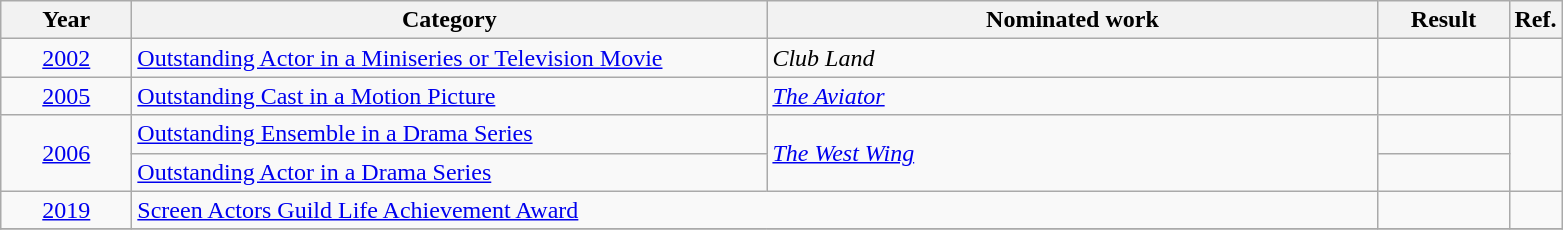<table class=wikitable>
<tr>
<th scope="col" style="width:5em;">Year</th>
<th scope="col" style="width:26em;">Category</th>
<th scope="col" style="width:25em;">Nominated work</th>
<th scope="col" style="width:5em;">Result</th>
<th>Ref.</th>
</tr>
<tr>
<td style="text-align:center;"><a href='#'>2002</a></td>
<td><a href='#'>Outstanding Actor in a Miniseries or Television Movie</a></td>
<td><em>Club Land</em></td>
<td></td>
<td></td>
</tr>
<tr>
<td style="text-align:center;"><a href='#'>2005</a></td>
<td><a href='#'>Outstanding Cast in a Motion Picture</a></td>
<td><em><a href='#'>The Aviator</a></em></td>
<td></td>
<td></td>
</tr>
<tr>
<td style="text-align:center;", rowspan=2><a href='#'>2006</a></td>
<td><a href='#'>Outstanding Ensemble in a Drama Series</a></td>
<td rowspan=2><em><a href='#'>The West Wing</a></em></td>
<td></td>
<td rowspan=2></td>
</tr>
<tr>
<td><a href='#'>Outstanding Actor in a Drama Series</a></td>
<td></td>
</tr>
<tr>
<td style="text-align:center;"><a href='#'>2019</a></td>
<td colspan=2><a href='#'>Screen Actors Guild Life Achievement Award</a></td>
<td></td>
<td></td>
</tr>
<tr>
</tr>
</table>
